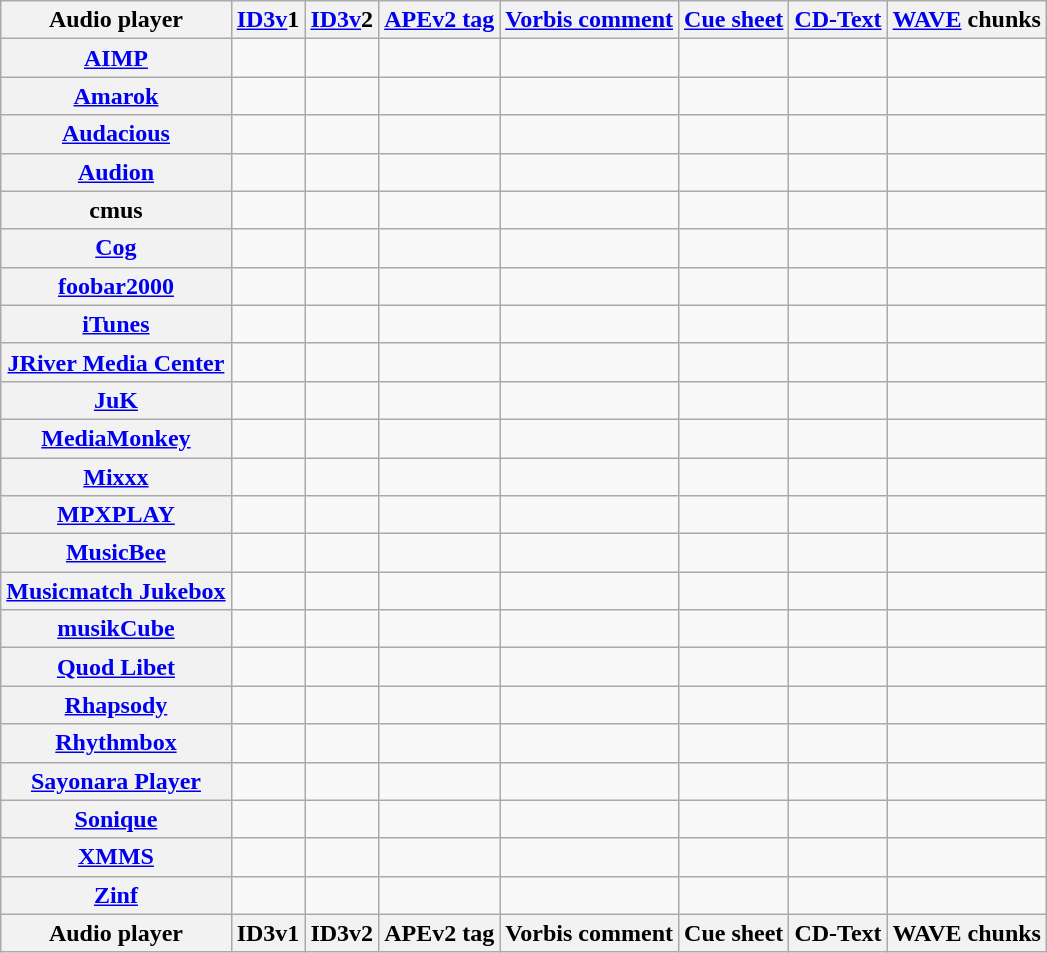<table class="wikitable sortable sort-under" style="text-align: center; width: auto; table-layout: fixed;">
<tr>
<th>Audio player</th>
<th><a href='#'>ID3v</a>1</th>
<th><a href='#'>ID3v</a>2</th>
<th><a href='#'>APEv2 tag</a></th>
<th><a href='#'>Vorbis comment</a></th>
<th><a href='#'>Cue sheet</a></th>
<th><a href='#'>CD-Text</a></th>
<th><a href='#'>WAVE</a> chunks</th>
</tr>
<tr>
<th><a href='#'>AIMP</a></th>
<td></td>
<td></td>
<td></td>
<td></td>
<td></td>
<td></td>
<td></td>
</tr>
<tr>
<th><a href='#'>Amarok</a></th>
<td><br></td>
<td><br></td>
<td><br></td>
<td></td>
<td><br></td>
<td></td>
<td></td>
</tr>
<tr>
<th><a href='#'>Audacious</a></th>
<td></td>
<td></td>
<td></td>
<td></td>
<td></td>
<td></td>
<td></td>
</tr>
<tr>
<th><a href='#'>Audion</a></th>
<td></td>
<td></td>
<td></td>
<td></td>
<td></td>
<td></td>
<td></td>
</tr>
<tr>
<th>cmus</th>
<td></td>
<td></td>
<td></td>
<td></td>
<td></td>
<td></td>
<td></td>
</tr>
<tr>
<th><a href='#'>Cog</a></th>
<td></td>
<td></td>
<td></td>
<td></td>
<td></td>
<td></td>
<td></td>
</tr>
<tr>
<th><a href='#'>foobar2000</a></th>
<td></td>
<td></td>
<td></td>
<td></td>
<td></td>
<td><br></td>
<td></td>
</tr>
<tr>
<th><a href='#'>iTunes</a></th>
<td></td>
<td></td>
<td></td>
<td></td>
<td></td>
<td></td>
<td></td>
</tr>
<tr>
<th><a href='#'>JRiver Media Center</a></th>
<td></td>
<td></td>
<td></td>
<td></td>
<td></td>
<td></td>
<td></td>
</tr>
<tr>
<th><a href='#'>JuK</a></th>
<td><br></td>
<td><br></td>
<td><br></td>
<td><br></td>
<td></td>
<td></td>
<td></td>
</tr>
<tr>
<th><a href='#'>MediaMonkey</a></th>
<td></td>
<td></td>
<td></td>
<td></td>
<td></td>
<td></td>
<td></td>
</tr>
<tr>
<th><a href='#'>Mixxx</a></th>
<td></td>
<td></td>
<td></td>
<td></td>
<td></td>
<td></td>
<td></td>
</tr>
<tr>
<th><a href='#'>MPXPLAY</a></th>
<td></td>
<td></td>
<td></td>
<td></td>
<td></td>
<td></td>
<td></td>
</tr>
<tr>
<th><a href='#'>MusicBee</a></th>
<td></td>
<td></td>
<td></td>
<td></td>
<td></td>
<td></td>
<td></td>
</tr>
<tr>
<th><a href='#'>Musicmatch Jukebox</a></th>
<td></td>
<td></td>
<td></td>
<td></td>
<td></td>
<td></td>
<td></td>
</tr>
<tr>
<th><a href='#'>musikCube</a></th>
<td></td>
<td></td>
<td></td>
<td></td>
<td></td>
<td></td>
<td></td>
</tr>
<tr>
<th><a href='#'>Quod Libet</a></th>
<td></td>
<td></td>
<td></td>
<td></td>
<td></td>
<td></td>
<td></td>
</tr>
<tr>
<th><a href='#'>Rhapsody</a></th>
<td></td>
<td></td>
<td></td>
<td></td>
<td></td>
<td></td>
<td></td>
</tr>
<tr>
<th><a href='#'>Rhythmbox</a></th>
<td></td>
<td></td>
<td></td>
<td></td>
<td></td>
<td></td>
<td></td>
</tr>
<tr>
<th><a href='#'>Sayonara Player</a></th>
<td></td>
<td></td>
<td></td>
<td></td>
<td></td>
<td></td>
<td></td>
</tr>
<tr>
<th><a href='#'>Sonique</a></th>
<td></td>
<td></td>
<td></td>
<td></td>
<td></td>
<td></td>
<td></td>
</tr>
<tr>
<th><a href='#'>XMMS</a></th>
<td></td>
<td></td>
<td></td>
<td></td>
<td></td>
<td></td>
<td></td>
</tr>
<tr>
<th><a href='#'>Zinf</a></th>
<td></td>
<td></td>
<td></td>
<td></td>
<td></td>
<td></td>
<td></td>
</tr>
<tr class="sortbottom">
<th>Audio player</th>
<th>ID3v1</th>
<th>ID3v2</th>
<th>APEv2 tag</th>
<th>Vorbis comment</th>
<th>Cue sheet</th>
<th>CD-Text</th>
<th>WAVE chunks</th>
</tr>
</table>
